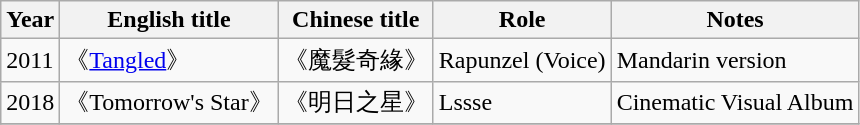<table class="wikitable">
<tr>
<th>Year</th>
<th>English title</th>
<th>Chinese title</th>
<th>Role</th>
<th>Notes</th>
</tr>
<tr>
<td>2011</td>
<td>《<a href='#'>Tangled</a>》</td>
<td>《魔髮奇緣》</td>
<td>Rapunzel (Voice)</td>
<td>Mandarin version</td>
</tr>
<tr>
<td>2018</td>
<td>《Tomorrow's Star》</td>
<td>《明日之星》</td>
<td>Lssse</td>
<td>Cinematic Visual Album</td>
</tr>
<tr>
</tr>
</table>
